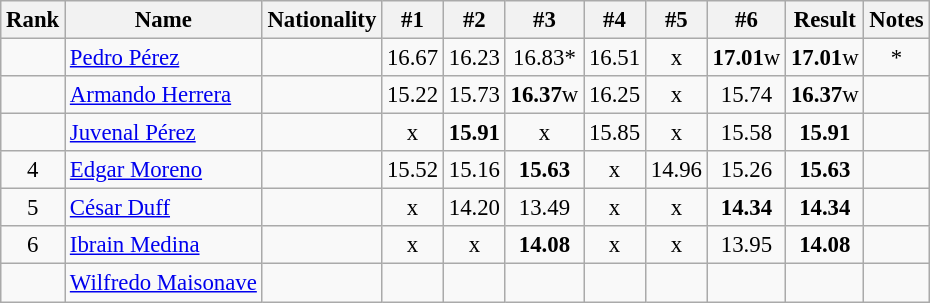<table class="wikitable sortable" style="text-align:center;font-size:95%">
<tr>
<th>Rank</th>
<th>Name</th>
<th>Nationality</th>
<th>#1</th>
<th>#2</th>
<th>#3</th>
<th>#4</th>
<th>#5</th>
<th>#6</th>
<th>Result</th>
<th>Notes</th>
</tr>
<tr>
<td></td>
<td align=left><a href='#'>Pedro Pérez</a></td>
<td align=left></td>
<td>16.67</td>
<td>16.23</td>
<td>16.83*</td>
<td>16.51</td>
<td>x</td>
<td><strong>17.01</strong>w</td>
<td><strong>17.01</strong>w</td>
<td>*</td>
</tr>
<tr>
<td></td>
<td align=left><a href='#'>Armando Herrera</a></td>
<td align=left></td>
<td>15.22</td>
<td>15.73</td>
<td><strong>16.37</strong>w</td>
<td>16.25</td>
<td>x</td>
<td>15.74</td>
<td><strong>16.37</strong>w</td>
<td></td>
</tr>
<tr>
<td></td>
<td align=left><a href='#'>Juvenal Pérez</a></td>
<td align=left></td>
<td>x</td>
<td><strong>15.91</strong></td>
<td>x</td>
<td>15.85</td>
<td>x</td>
<td>15.58</td>
<td><strong>15.91</strong></td>
<td></td>
</tr>
<tr>
<td>4</td>
<td align=left><a href='#'>Edgar Moreno</a></td>
<td align=left></td>
<td>15.52</td>
<td>15.16</td>
<td><strong>15.63</strong></td>
<td>x</td>
<td>14.96</td>
<td>15.26</td>
<td><strong>15.63</strong></td>
<td></td>
</tr>
<tr>
<td>5</td>
<td align=left><a href='#'>César Duff</a></td>
<td align=left></td>
<td>x</td>
<td>14.20</td>
<td>13.49</td>
<td>x</td>
<td>x</td>
<td><strong>14.34</strong></td>
<td><strong>14.34</strong></td>
<td></td>
</tr>
<tr>
<td>6</td>
<td align=left><a href='#'>Ibrain Medina</a></td>
<td align=left></td>
<td>x</td>
<td>x</td>
<td><strong>14.08</strong></td>
<td>x</td>
<td>x</td>
<td>13.95</td>
<td><strong>14.08</strong></td>
<td></td>
</tr>
<tr>
<td></td>
<td align=left><a href='#'>Wilfredo Maisonave</a></td>
<td align=left></td>
<td></td>
<td></td>
<td></td>
<td></td>
<td></td>
<td></td>
<td></td>
<td></td>
</tr>
</table>
